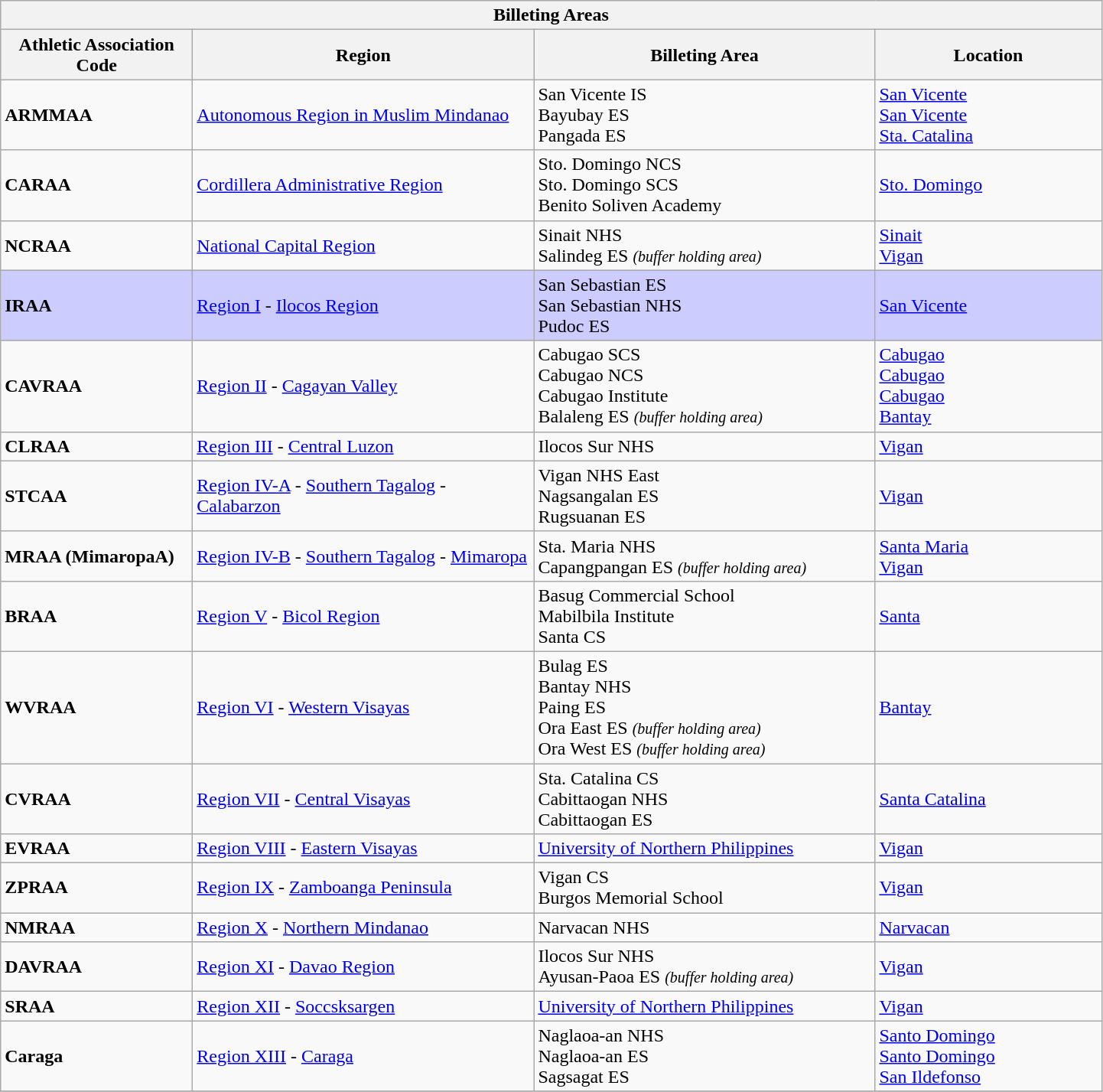<table class="wikitable">
<tr>
<th colspan=5>Billeting Areas</th>
</tr>
<tr>
<th style="width:160px;">Athletic Association Code</th>
<th style="width:290px;">Region</th>
<th style="width:290px;">Billeting Area</th>
<th style="width:190px;">Location</th>
</tr>
<tr>
<td> <strong>ARMMAA</strong></td>
<td><a href='#'>Autonomous Region in Muslim Mindanao</a></td>
<td>San Vicente IS <br> Bayubay ES <br> Pangada ES</td>
<td><a href='#'>San Vicente</a><br><a href='#'>San Vicente</a><br><a href='#'>Sta. Catalina</a></td>
</tr>
<tr>
<td> <strong>CARAA</strong></td>
<td><a href='#'>Cordillera Administrative Region</a></td>
<td>Sto. Domingo NCS <br> Sto. Domingo SCS <br> Benito Soliven Academy</td>
<td><a href='#'>Sto. Domingo</a></td>
</tr>
<tr>
<td> <strong>NCRAA</strong></td>
<td><a href='#'>National Capital Region</a></td>
<td>Sinait NHS <br> Salindeg ES <em><small>(buffer holding area)</small></em></td>
<td><a href='#'>Sinait</a><br> <a href='#'>Vigan</a></td>
</tr>
<tr style="background:#ccf;">
<td> <strong>IRAA</strong></td>
<td><a href='#'>Region I</a> - <a href='#'>Ilocos Region</a></td>
<td>San Sebastian ES <br> San Sebastian NHS <br> Pudoc ES</td>
<td><a href='#'>San Vicente</a></td>
</tr>
<tr>
<td> <strong>CAVRAA</strong></td>
<td><a href='#'>Region II</a> - <a href='#'>Cagayan Valley</a></td>
<td>Cabugao SCS <br> Cabugao NCS <br> Cabugao Institute <br> Balaleng ES <em><small>(buffer holding area)</small></em></td>
<td><a href='#'>Cabugao</a><br><a href='#'>Cabugao</a><br><a href='#'>Cabugao</a><br><a href='#'>Bantay</a></td>
</tr>
<tr>
<td> <strong>CLRAA</strong></td>
<td><a href='#'>Region III</a> - <a href='#'>Central Luzon</a></td>
<td>Ilocos Sur NHS</td>
<td><a href='#'>Vigan</a></td>
</tr>
<tr>
<td> <strong>STCAA</strong></td>
<td><a href='#'>Region IV-A</a> - <a href='#'>Southern Tagalog</a> - <a href='#'>Calabarzon</a></td>
<td>Vigan NHS East <br> Nagsangalan ES <br> Rugsuanan ES</td>
<td><a href='#'>Vigan</a></td>
</tr>
<tr>
<td> <strong>MRAA (MimaropaA)</strong></td>
<td><a href='#'>Region IV-B</a> - <a href='#'>Southern Tagalog</a> - <a href='#'>Mimaropa</a></td>
<td>Sta. Maria NHS <br> Capangpangan ES <em><small>(buffer holding area)</small></em></td>
<td><a href='#'>Santa Maria</a><br><a href='#'>Vigan</a></td>
</tr>
<tr>
<td> <strong>BRAA</strong></td>
<td><a href='#'>Region V</a> - <a href='#'>Bicol Region</a></td>
<td>Basug Commercial School <br> Mabilbila Institute <br> Santa CS</td>
<td><a href='#'>Santa</a></td>
</tr>
<tr>
<td> <strong>WVRAA</strong></td>
<td><a href='#'>Region VI</a> - <a href='#'>Western Visayas</a></td>
<td>Bulag ES <br> Bantay NHS <br> Paing ES <br> Ora East ES <em><small>(buffer holding area)</small></em> <br> Ora West ES <em><small>(buffer holding area)</small></em></td>
<td><a href='#'>Bantay</a></td>
</tr>
<tr>
<td> <strong>CVRAA</strong></td>
<td><a href='#'>Region VII</a> - <a href='#'>Central Visayas</a></td>
<td>Sta. Catalina CS <br> Cabittaogan NHS <br> Cabittaogan ES</td>
<td><a href='#'>Santa Catalina</a></td>
</tr>
<tr>
<td> <strong>EVRAA</strong></td>
<td><a href='#'>Region VIII</a> - <a href='#'>Eastern Visayas</a></td>
<td><a href='#'>University of Northern Philippines</a></td>
<td><a href='#'>Vigan</a></td>
</tr>
<tr>
<td> <strong>ZPRAA</strong></td>
<td><a href='#'>Region IX</a> - <a href='#'>Zamboanga Peninsula</a></td>
<td>Vigan CS <br> Burgos Memorial School</td>
<td><a href='#'>Vigan</a></td>
</tr>
<tr>
<td> <strong>NMRAA</strong></td>
<td><a href='#'>Region X</a> - <a href='#'>Northern Mindanao</a></td>
<td>Narvacan NHS</td>
<td><a href='#'>Narvacan</a></td>
</tr>
<tr>
<td> <strong>DAVRAA</strong></td>
<td><a href='#'>Region XI</a> - <a href='#'>Davao Region</a></td>
<td>Ilocos Sur NHS <br> Ayusan-Paoa ES <em><small>(buffer holding area)</small></em></td>
<td><a href='#'>Vigan</a></td>
</tr>
<tr>
<td> <strong>SRAA</strong></td>
<td><a href='#'>Region XII</a> - <a href='#'>Soccsksargen</a></td>
<td><a href='#'>University of Northern Philippines</a></td>
<td><a href='#'>Vigan</a></td>
</tr>
<tr>
<td> <strong>Caraga</strong></td>
<td><a href='#'>Region XIII</a> - <a href='#'>Caraga</a></td>
<td>Naglaoa-an NHS <br> Naglaoa-an ES <br> Sagsagat ES</td>
<td><a href='#'>Santo Domingo</a> <br> <a href='#'>Santo Domingo</a> <br> <a href='#'>San Ildefonso</a></td>
</tr>
<tr>
</tr>
</table>
